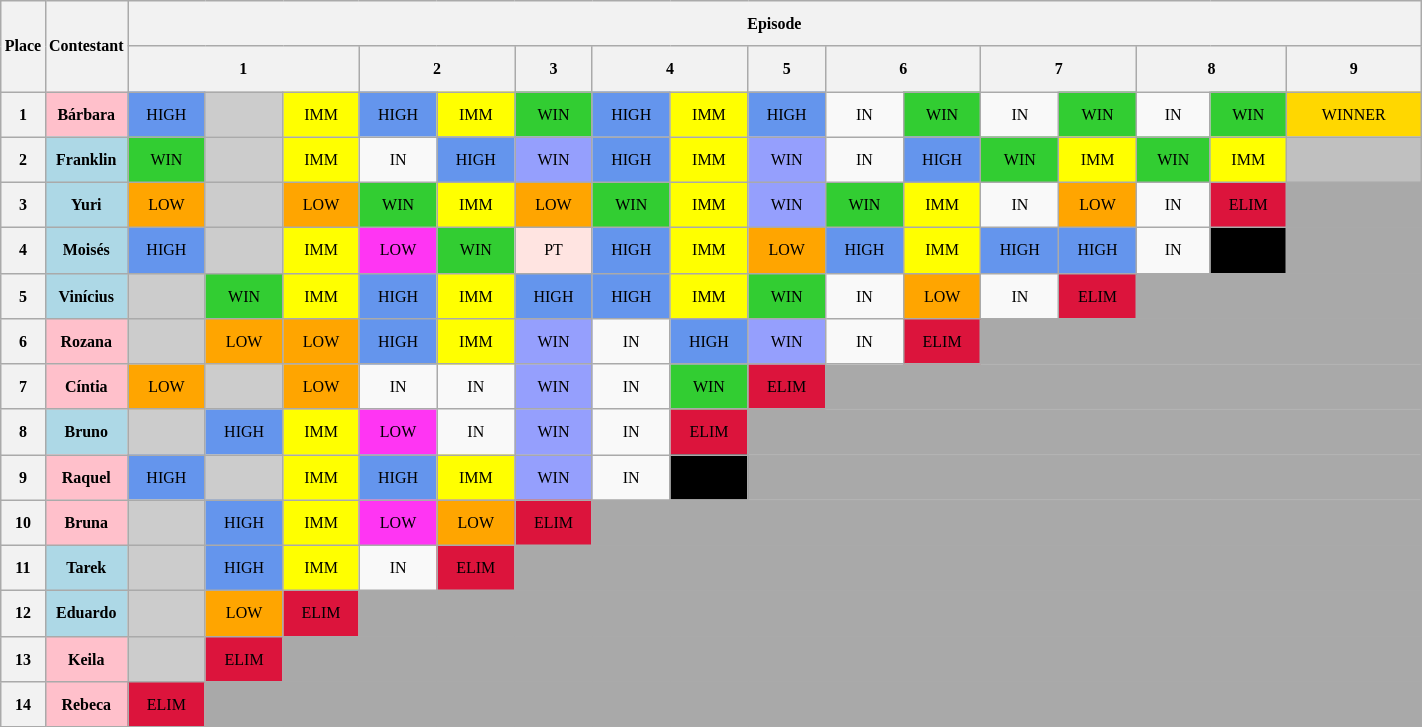<table class="wikitable" style="text-align: center; font-size: 8pt; line-height: 25px; width:75%">
<tr>
<th rowspan="02" width="01.0%">Place</th>
<th rowspan="02" width="02.0%">Contestant</th>
<th colspan="16">Episode</th>
</tr>
<tr>
<th colspan="3">1</th>
<th colspan="2">2</th>
<th>3</th>
<th colspan="2">4</th>
<th>5</th>
<th colspan="2">6</th>
<th colspan="2">7</th>
<th colspan="2">8</th>
<th>9</th>
</tr>
<tr>
<th>1</th>
<td width=50 bgcolor="FFC0CB"><strong>Bárbara</strong></td>
<td width=25 bgcolor="6495ED">HIGH</td>
<td width=25 bgcolor="CCCCCC"></td>
<td width=25 bgcolor="FFFF00">IMM</td>
<td width=25 bgcolor="6495ED">HIGH</td>
<td width=25 bgcolor="FFFF00">IMM</td>
<td width=25 bgcolor="32CD32">WIN</td>
<td width=25 bgcolor="6495ED">HIGH</td>
<td width=25 bgcolor="FFFF00">IMM</td>
<td width=25 bgcolor="6495ED">HIGH</td>
<td width=25>IN</td>
<td width=25 bgcolor="32CD32">WIN</td>
<td width=25>IN</td>
<td width=25 bgcolor="32CD32">WIN</td>
<td width=25>IN</td>
<td width=25 bgcolor="32CD32">WIN</td>
<td width=50 bgcolor="FFD700">WINNER</td>
</tr>
<tr>
<th>2</th>
<td bgcolor="ADD8E6"><strong>Franklin</strong></td>
<td bgcolor="32CD32">WIN</td>
<td bgcolor="CCCCCC"></td>
<td bgcolor="FFFF00">IMM</td>
<td>IN</td>
<td bgcolor="6495ED">HIGH</td>
<td bgcolor="959FFD">WIN</td>
<td bgcolor="6495ED">HIGH</td>
<td bgcolor="FFFF00">IMM</td>
<td bgcolor="959FFD">WIN</td>
<td>IN</td>
<td bgcolor="6495ED">HIGH</td>
<td bgcolor="32CD32">WIN</td>
<td bgcolor="FFFF00">IMM</td>
<td bgcolor="32CD32">WIN</td>
<td bgcolor="FFFF00">IMM</td>
<td bgcolor="C0C0C0"></td>
</tr>
<tr>
<th>3</th>
<td bgcolor="ADD8E6"><strong>Yuri</strong></td>
<td bgcolor="FFA500">LOW</td>
<td bgcolor="CCCCCC"></td>
<td bgcolor="FFA500">LOW</td>
<td bgcolor="32CD32">WIN</td>
<td bgcolor="FFFF00">IMM</td>
<td bgcolor="FFA500">LOW</td>
<td bgcolor="32CD32">WIN</td>
<td bgcolor="FFFF00">IMM</td>
<td bgcolor="959FFD">WIN</td>
<td bgcolor="32CD32">WIN</td>
<td bgcolor="FFFF00">IMM</td>
<td>IN</td>
<td bgcolor="FFA500">LOW</td>
<td>IN</td>
<td bgcolor="DC143C">ELIM</td>
<td bgcolor="A9A9A9" colspan=1></td>
</tr>
<tr>
<th>4</th>
<td bgcolor="ADD8E6"><strong>Moisés</strong></td>
<td bgcolor="6495ED">HIGH</td>
<td bgcolor="CCCCCC"></td>
<td bgcolor="FFFF00">IMM</td>
<td bgcolor="FF35F3">LOW</td>
<td bgcolor="32CD32">WIN</td>
<td bgcolor="FFE4E1">PT</td>
<td bgcolor="6495ED">HIGH</td>
<td bgcolor="FFFF00">IMM</td>
<td bgcolor="FFA500">LOW</td>
<td bgcolor="6495ED">HIGH</td>
<td bgcolor="FFFF00">IMM</td>
<td bgcolor="6495ED">HIGH</td>
<td bgcolor="6495ED">HIGH</td>
<td>IN</td>
<td bgcolor="000000"></td>
<td bgcolor="A9A9A9" colspan=1></td>
</tr>
<tr>
<th>5</th>
<td bgcolor="ADD8E6"><strong>Vinícius</strong></td>
<td bgcolor="CCCCCC"></td>
<td bgcolor="32CD32">WIN</td>
<td bgcolor="FFFF00">IMM</td>
<td bgcolor="6495ED">HIGH</td>
<td bgcolor="FFFF00">IMM</td>
<td bgcolor="6495ED">HIGH</td>
<td bgcolor="6495ED">HIGH</td>
<td bgcolor="FFFF00">IMM</td>
<td bgcolor="32CD32">WIN</td>
<td>IN</td>
<td bgcolor="FFA500">LOW</td>
<td>IN</td>
<td bgcolor="DC143C">ELIM</td>
<td bgcolor="A9A9A9" colspan=3></td>
</tr>
<tr>
<th>6</th>
<td bgcolor="FFC0CB"><strong>Rozana</strong></td>
<td bgcolor="CCCCCC"></td>
<td bgcolor="FFA500">LOW</td>
<td bgcolor="FFA500">LOW</td>
<td bgcolor="6495ED">HIGH</td>
<td bgcolor="FFFF00">IMM</td>
<td bgcolor="959FFD">WIN</td>
<td>IN</td>
<td bgcolor="6495ED">HIGH</td>
<td bgcolor="959FFD">WIN</td>
<td>IN</td>
<td bgcolor="DC143C">ELIM</td>
<td bgcolor="A9A9A9" colspan=5></td>
</tr>
<tr>
<th>7</th>
<td bgcolor="FFC0CB"><strong>Cíntia</strong></td>
<td bgcolor="FFA500">LOW</td>
<td bgcolor="CCCCCC"></td>
<td bgcolor="FFA500">LOW</td>
<td>IN</td>
<td>IN</td>
<td bgcolor="959FFD">WIN</td>
<td>IN</td>
<td bgcolor="32CD32">WIN</td>
<td bgcolor="DC143C">ELIM</td>
<td colspan="7" bgcolor="A9A9A9"></td>
</tr>
<tr>
<th>8</th>
<td bgcolor="ADD8E6"><strong>Bruno</strong></td>
<td bgcolor="CCCCCC"></td>
<td bgcolor="6495ED">HIGH</td>
<td bgcolor="FFFF00">IMM</td>
<td bgcolor="FF35F3">LOW</td>
<td>IN</td>
<td bgcolor="959FFD">WIN</td>
<td>IN</td>
<td bgcolor="DC143C">ELIM</td>
<td colspan="8" bgcolor="A9A9A9"></td>
</tr>
<tr>
<th>9</th>
<td bgcolor="FFC0CB"><strong>Raquel</strong></td>
<td bgcolor="6495ED">HIGH</td>
<td bgcolor="CCCCCC"></td>
<td bgcolor="FFFF00">IMM</td>
<td bgcolor="6495ED">HIGH</td>
<td bgcolor="FFFF00">IMM</td>
<td bgcolor="959FFD">WIN</td>
<td>IN</td>
<td bgcolor="000000"></td>
<td colspan="8" bgcolor="A9A9A9"></td>
</tr>
<tr>
<th>10</th>
<td bgcolor="FFC0CB"><strong>Bruna</strong></td>
<td bgcolor="CCCCCC"></td>
<td bgcolor="6495ED">HIGH</td>
<td bgcolor="FFFF00">IMM</td>
<td bgcolor="FF35F3">LOW</td>
<td bgcolor="FFA500">LOW</td>
<td bgcolor="DC143C">ELIM</td>
<td colspan="10" bgcolor="A9A9A9"></td>
</tr>
<tr>
<th>11</th>
<td bgcolor="ADD8E6"><strong>Tarek</strong></td>
<td bgcolor="CCCCCC"></td>
<td bgcolor="6495ED">HIGH</td>
<td bgcolor="FFFF00">IMM</td>
<td>IN</td>
<td bgcolor="DC143C">ELIM</td>
<td colspan="11" bgcolor="A9A9A9"></td>
</tr>
<tr>
<th>12</th>
<td bgcolor="ADD8E6"><strong>Eduardo</strong></td>
<td bgcolor="CCCCCC"></td>
<td bgcolor="FFA500">LOW</td>
<td bgcolor="DC143C">ELIM</td>
<td colspan="13" bgcolor="A9A9A9"></td>
</tr>
<tr>
<th>13</th>
<td bgcolor="FFC0CB"><strong>Keila</strong></td>
<td bgcolor="CCCCCC"></td>
<td bgcolor="DC143C">ELIM</td>
<td colspan="14" bgcolor="A9A9A9"></td>
</tr>
<tr>
<th>14</th>
<td bgcolor="FFC0CB"><strong>Rebeca</strong></td>
<td bgcolor="DC143C">ELIM</td>
<td colspan="15" bgcolor="A9A9A9"></td>
</tr>
</table>
